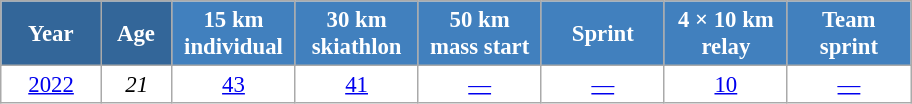<table class="wikitable" style="font-size:95%; text-align:center; border:grey solid 1px; border-collapse:collapse; background:#ffffff;">
<tr>
<th style="background-color:#369; color:white; width:60px;"> Year </th>
<th style="background-color:#369; color:white; width:40px;"> Age </th>
<th style="background-color:#4180be; color:white; width:75px;"> 15 km <br> individual </th>
<th style="background-color:#4180be; color:white; width:75px;"> 30 km <br> skiathlon </th>
<th style="background-color:#4180be; color:white; width:75px;"> 50 km <br> mass start </th>
<th style="background-color:#4180be; color:white; width:75px;"> Sprint </th>
<th style="background-color:#4180be; color:white; width:75px;"> 4 × 10 km <br> relay </th>
<th style="background-color:#4180be; color:white; width:75px;"> Team <br> sprint </th>
</tr>
<tr>
<td><a href='#'>2022</a></td>
<td><em>21</em></td>
<td><a href='#'>43</a></td>
<td><a href='#'>41</a></td>
<td><a href='#'>—</a></td>
<td><a href='#'>—</a></td>
<td><a href='#'>10</a></td>
<td><a href='#'>—</a></td>
</tr>
</table>
